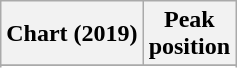<table class="wikitable sortable">
<tr>
<th>Chart (2019)</th>
<th>Peak<br>position</th>
</tr>
<tr>
</tr>
<tr>
</tr>
<tr>
</tr>
</table>
